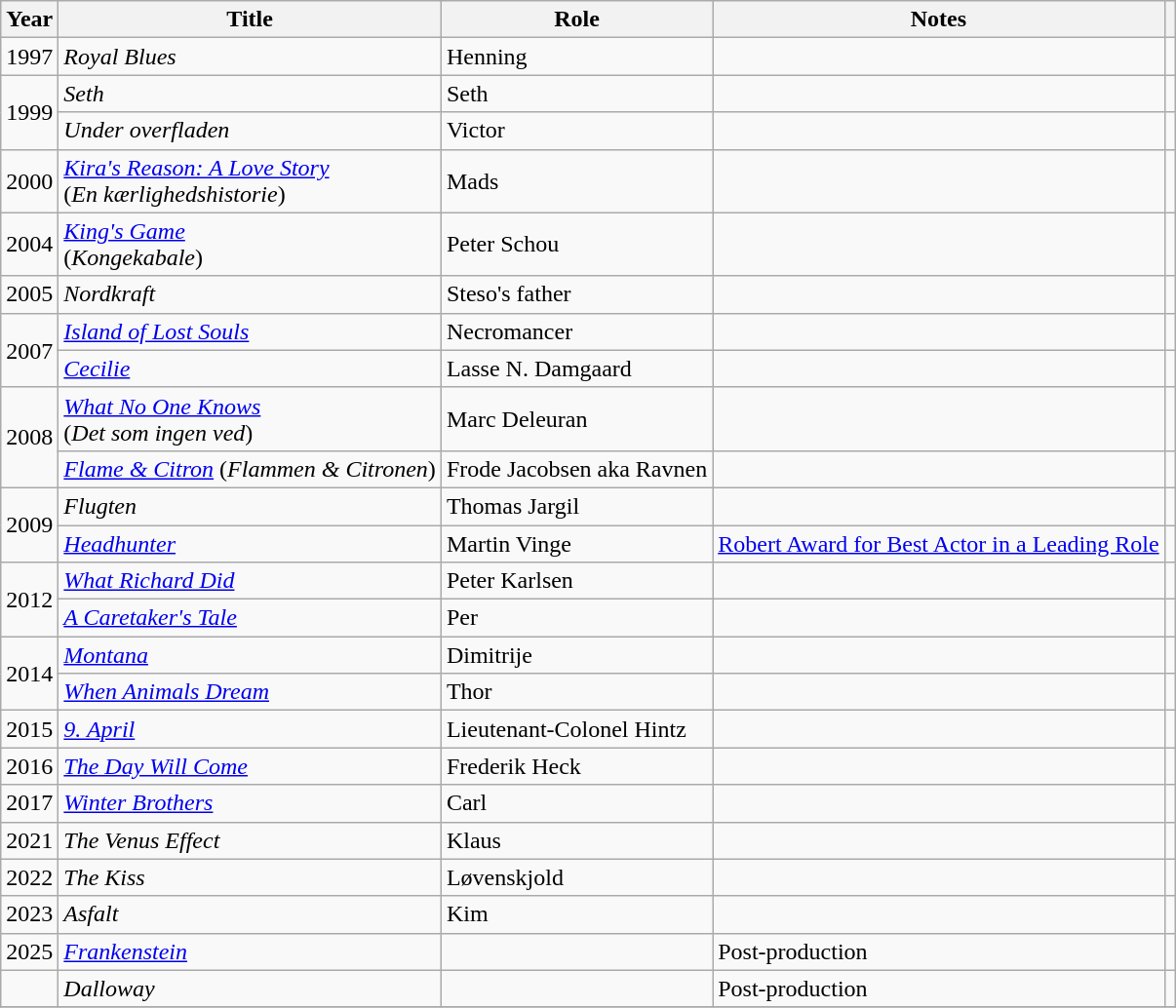<table class="wikitable sortable">
<tr>
<th>Year</th>
<th>Title</th>
<th>Role</th>
<th class="unsortable">Notes</th>
<th class="unsortable"></th>
</tr>
<tr>
<td>1997</td>
<td><em>Royal Blues</em></td>
<td>Henning</td>
<td></td>
<td></td>
</tr>
<tr>
<td rowspan="2">1999</td>
<td><em>Seth</em></td>
<td>Seth</td>
<td></td>
<td></td>
</tr>
<tr>
<td><em>Under overfladen</em></td>
<td>Victor</td>
<td></td>
<td></td>
</tr>
<tr>
<td>2000</td>
<td><em><a href='#'>Kira's Reason: A Love Story</a></em><br>(<em>En kærlighedshistorie</em>)</td>
<td>Mads</td>
<td></td>
<td></td>
</tr>
<tr>
<td>2004</td>
<td><em><a href='#'>King's Game</a></em><br>(<em>Kongekabale</em>)</td>
<td>Peter Schou</td>
<td></td>
<td></td>
</tr>
<tr>
<td>2005</td>
<td><em>Nordkraft</em></td>
<td>Steso's father</td>
<td></td>
<td></td>
</tr>
<tr>
<td rowspan="2">2007</td>
<td><em><a href='#'>Island of Lost Souls</a></em></td>
<td>Necromancer</td>
<td></td>
<td></td>
</tr>
<tr>
<td><em><a href='#'>Cecilie</a></em></td>
<td>Lasse N. Damgaard</td>
<td></td>
<td></td>
</tr>
<tr>
<td rowspan="2">2008</td>
<td><em><a href='#'>What No One Knows</a></em><br>(<em>Det som ingen ved</em>)</td>
<td>Marc Deleuran</td>
<td></td>
<td></td>
</tr>
<tr>
<td><em><a href='#'>Flame & Citron</a></em> (<em>Flammen & Citronen</em>)</td>
<td>Frode Jacobsen aka Ravnen</td>
<td></td>
<td></td>
</tr>
<tr>
<td rowspan="2">2009</td>
<td><em>Flugten</em></td>
<td>Thomas Jargil</td>
<td></td>
<td></td>
</tr>
<tr>
<td><em><a href='#'>Headhunter</a></em></td>
<td>Martin Vinge</td>
<td><a href='#'>Robert Award for Best Actor in a Leading Role</a></td>
<td></td>
</tr>
<tr>
<td rowspan="2">2012</td>
<td><em><a href='#'>What Richard Did</a></em></td>
<td>Peter Karlsen</td>
<td></td>
<td></td>
</tr>
<tr>
<td><em><a href='#'>A Caretaker's Tale</a></em></td>
<td>Per</td>
<td></td>
<td></td>
</tr>
<tr>
<td rowspan="2">2014</td>
<td><em><a href='#'>Montana</a></em></td>
<td>Dimitrije</td>
<td></td>
<td></td>
</tr>
<tr>
<td><em><a href='#'>When Animals Dream</a></em></td>
<td>Thor</td>
<td></td>
<td></td>
</tr>
<tr>
<td>2015</td>
<td><em><a href='#'>9. April</a></em></td>
<td>Lieutenant-Colonel Hintz</td>
<td></td>
<td></td>
</tr>
<tr>
<td>2016</td>
<td><em><a href='#'>The Day Will Come</a></em></td>
<td>Frederik Heck</td>
<td></td>
<td></td>
</tr>
<tr>
<td>2017</td>
<td><em><a href='#'>Winter Brothers</a></em></td>
<td>Carl</td>
<td></td>
<td></td>
</tr>
<tr>
<td>2021</td>
<td><em>The Venus Effect</em></td>
<td>Klaus</td>
<td></td>
<td></td>
</tr>
<tr>
<td>2022</td>
<td><em>The Kiss</em></td>
<td>Løvenskjold</td>
<td></td>
<td></td>
</tr>
<tr>
<td>2023</td>
<td><em>Asfalt</em></td>
<td>Kim</td>
<td></td>
<td></td>
</tr>
<tr>
<td>2025</td>
<td><em><a href='#'>Frankenstein</a></em></td>
<td></td>
<td>Post-production</td>
<td></td>
</tr>
<tr>
<td></td>
<td><em>Dalloway</em></td>
<td></td>
<td>Post-production</td>
<td></td>
</tr>
<tr>
</tr>
</table>
